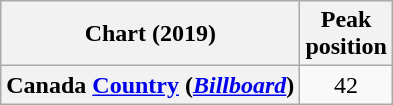<table class="wikitable sortable plainrowheaders" style="text-align:center;">
<tr>
<th>Chart (2019)</th>
<th>Peak<br>position</th>
</tr>
<tr>
<th scope="row">Canada <a href='#'>Country</a> (<a href='#'><em>Billboard</em></a>)</th>
<td>42</td>
</tr>
</table>
